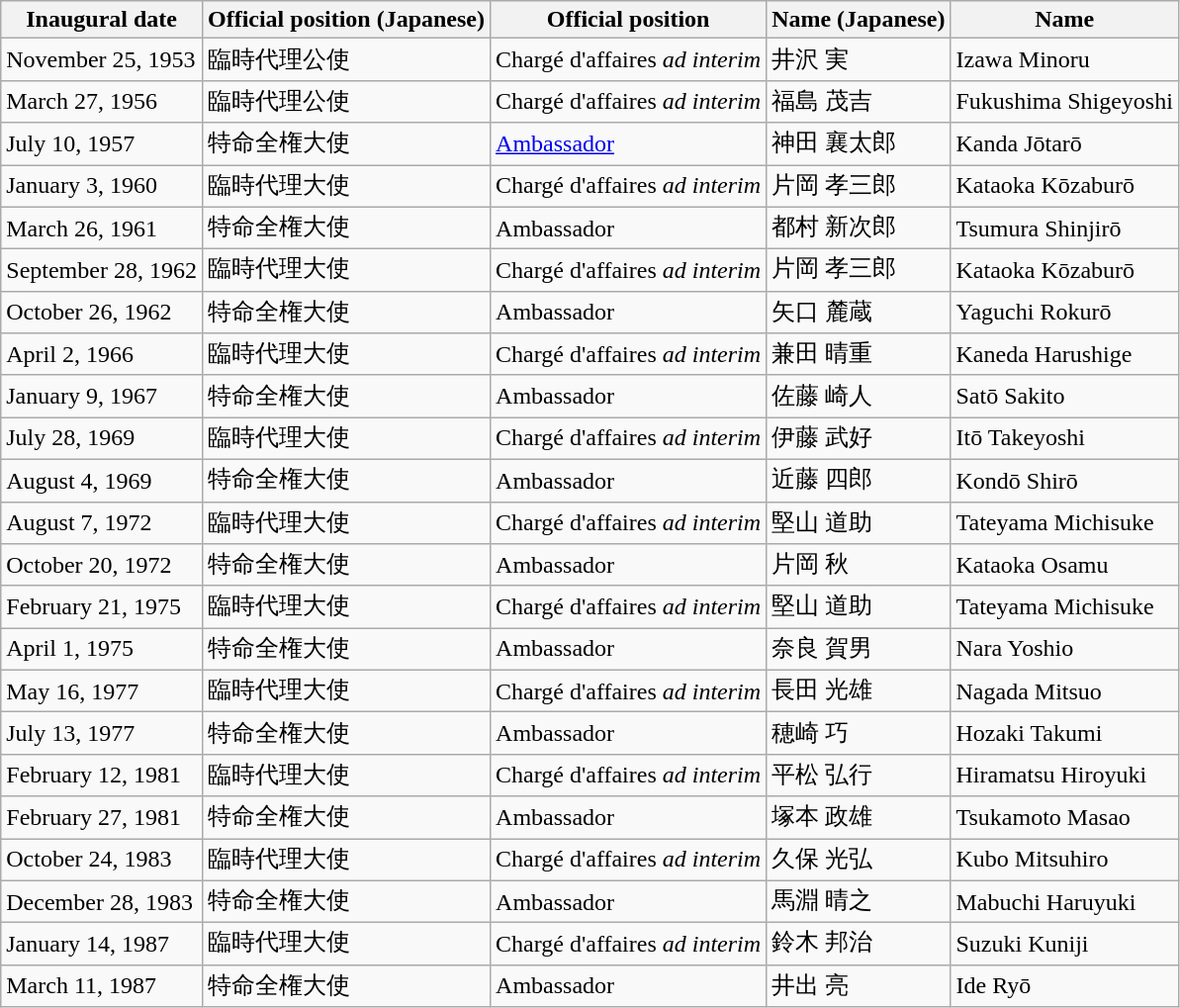<table class="wikitable">
<tr>
<th>Inaugural date</th>
<th>Official position (Japanese)</th>
<th>Official position</th>
<th>Name (Japanese)</th>
<th>Name</th>
</tr>
<tr>
<td>November 25, 1953</td>
<td>臨時代理公使</td>
<td>Chargé d'affaires <em>ad interim</em></td>
<td>井沢 実</td>
<td>Izawa Minoru</td>
</tr>
<tr>
<td>March 27, 1956</td>
<td>臨時代理公使</td>
<td>Chargé d'affaires <em>ad interim</em></td>
<td>福島 茂吉</td>
<td>Fukushima Shigeyoshi</td>
</tr>
<tr>
<td>July 10, 1957</td>
<td>特命全権大使</td>
<td><a href='#'>Ambassador</a></td>
<td>神田 襄太郎</td>
<td>Kanda Jōtarō</td>
</tr>
<tr>
<td>January 3, 1960</td>
<td>臨時代理大使</td>
<td>Chargé d'affaires <em>ad interim</em></td>
<td>片岡 孝三郎</td>
<td>Kataoka Kōzaburō</td>
</tr>
<tr>
<td>March 26, 1961</td>
<td>特命全権大使</td>
<td>Ambassador</td>
<td>都村 新次郎</td>
<td>Tsumura Shinjirō</td>
</tr>
<tr>
<td>September 28, 1962</td>
<td>臨時代理大使</td>
<td>Chargé d'affaires <em>ad interim</em></td>
<td>片岡 孝三郎</td>
<td>Kataoka Kōzaburō</td>
</tr>
<tr>
<td>October 26, 1962</td>
<td>特命全権大使</td>
<td>Ambassador</td>
<td>矢口 麓蔵</td>
<td>Yaguchi Rokurō</td>
</tr>
<tr>
<td>April 2, 1966</td>
<td>臨時代理大使</td>
<td>Chargé d'affaires <em>ad interim</em></td>
<td>兼田 晴重</td>
<td>Kaneda Harushige</td>
</tr>
<tr>
<td>January 9, 1967</td>
<td>特命全権大使</td>
<td>Ambassador</td>
<td>佐藤 崎人</td>
<td>Satō Sakito</td>
</tr>
<tr>
<td>July 28, 1969</td>
<td>臨時代理大使</td>
<td>Chargé d'affaires <em>ad interim</em></td>
<td>伊藤 武好</td>
<td>Itō Takeyoshi</td>
</tr>
<tr>
<td>August 4, 1969</td>
<td>特命全権大使</td>
<td>Ambassador</td>
<td>近藤 四郎</td>
<td>Kondō Shirō</td>
</tr>
<tr>
<td>August 7, 1972</td>
<td>臨時代理大使</td>
<td>Chargé d'affaires <em>ad interim</em></td>
<td>堅山 道助</td>
<td>Tateyama Michisuke</td>
</tr>
<tr>
<td>October 20, 1972</td>
<td>特命全権大使</td>
<td>Ambassador</td>
<td>片岡 秋</td>
<td>Kataoka Osamu</td>
</tr>
<tr>
<td>February 21, 1975</td>
<td>臨時代理大使</td>
<td>Chargé d'affaires <em>ad interim</em></td>
<td>堅山 道助</td>
<td>Tateyama Michisuke</td>
</tr>
<tr>
<td>April 1, 1975</td>
<td>特命全権大使</td>
<td>Ambassador</td>
<td>奈良 賀男</td>
<td>Nara Yoshio</td>
</tr>
<tr>
<td>May 16, 1977</td>
<td>臨時代理大使</td>
<td>Chargé d'affaires <em>ad interim</em></td>
<td>長田 光雄</td>
<td>Nagada Mitsuo</td>
</tr>
<tr>
<td>July 13, 1977</td>
<td>特命全権大使</td>
<td>Ambassador</td>
<td>穂崎 巧</td>
<td>Hozaki Takumi</td>
</tr>
<tr>
<td>February 12, 1981</td>
<td>臨時代理大使</td>
<td>Chargé d'affaires <em>ad interim</em></td>
<td>平松 弘行</td>
<td>Hiramatsu Hiroyuki</td>
</tr>
<tr>
<td>February 27, 1981</td>
<td>特命全権大使</td>
<td>Ambassador</td>
<td>塚本 政雄</td>
<td>Tsukamoto Masao</td>
</tr>
<tr>
<td>October 24, 1983</td>
<td>臨時代理大使</td>
<td>Chargé d'affaires <em>ad interim</em></td>
<td>久保 光弘</td>
<td>Kubo Mitsuhiro</td>
</tr>
<tr>
<td>December 28, 1983</td>
<td>特命全権大使</td>
<td>Ambassador</td>
<td>馬淵 晴之</td>
<td>Mabuchi Haruyuki</td>
</tr>
<tr>
<td>January 14, 1987</td>
<td>臨時代理大使</td>
<td>Chargé d'affaires <em>ad interim</em></td>
<td>鈴木 邦治</td>
<td>Suzuki Kuniji</td>
</tr>
<tr>
<td>March 11, 1987</td>
<td>特命全権大使</td>
<td>Ambassador</td>
<td>井出 亮</td>
<td>Ide Ryō</td>
</tr>
</table>
